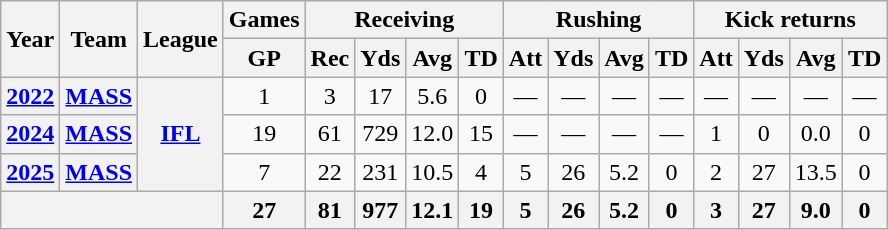<table class="wikitable" style="text-align:center;">
<tr>
<th rowspan="2">Year</th>
<th rowspan="2">Team</th>
<th rowspan="2">League</th>
<th colspan="1">Games</th>
<th colspan="4">Receiving</th>
<th colspan="4">Rushing</th>
<th colspan="4">Kick returns</th>
</tr>
<tr>
<th>GP</th>
<th>Rec</th>
<th>Yds</th>
<th>Avg</th>
<th>TD</th>
<th>Att</th>
<th>Yds</th>
<th>Avg</th>
<th>TD</th>
<th>Att</th>
<th>Yds</th>
<th>Avg</th>
<th>TD</th>
</tr>
<tr>
<th><a href='#'>2022</a></th>
<th><a href='#'>MASS</a></th>
<th rowspan="3"><a href='#'>IFL</a></th>
<td>1</td>
<td>3</td>
<td>17</td>
<td>5.6</td>
<td>0</td>
<td>—</td>
<td>—</td>
<td>—</td>
<td>—</td>
<td>—</td>
<td>—</td>
<td>—</td>
<td>—</td>
</tr>
<tr>
<th><a href='#'>2024</a></th>
<th><a href='#'>MASS</a></th>
<td>19</td>
<td>61</td>
<td>729</td>
<td>12.0</td>
<td>15</td>
<td>—</td>
<td>—</td>
<td>—</td>
<td>—</td>
<td>1</td>
<td>0</td>
<td>0.0</td>
<td>0</td>
</tr>
<tr>
<th><a href='#'>2025</a></th>
<th><a href='#'>MASS</a></th>
<td>7</td>
<td>22</td>
<td>231</td>
<td>10.5</td>
<td>4</td>
<td>5</td>
<td>26</td>
<td>5.2</td>
<td>0</td>
<td>2</td>
<td>27</td>
<td>13.5</td>
<td>0</td>
</tr>
<tr>
<th colspan="3"></th>
<th>27</th>
<th>81</th>
<th>977</th>
<th>12.1</th>
<th>19</th>
<th>5</th>
<th>26</th>
<th>5.2</th>
<th>0</th>
<th>3</th>
<th>27</th>
<th>9.0</th>
<th>0</th>
</tr>
</table>
